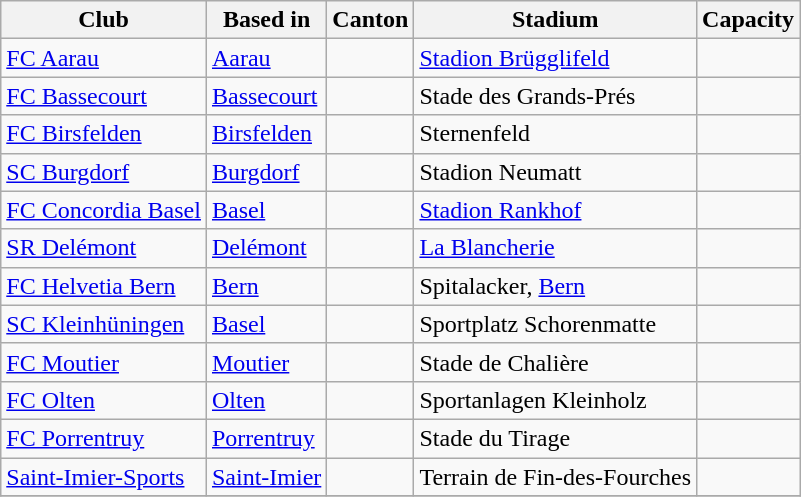<table class="wikitable">
<tr>
<th>Club</th>
<th>Based in</th>
<th>Canton</th>
<th>Stadium</th>
<th>Capacity</th>
</tr>
<tr>
<td><a href='#'>FC Aarau</a></td>
<td><a href='#'>Aarau</a></td>
<td></td>
<td><a href='#'>Stadion Brügglifeld</a></td>
<td></td>
</tr>
<tr>
<td><a href='#'>FC Bassecourt</a></td>
<td><a href='#'>Bassecourt</a></td>
<td></td>
<td>Stade des Grands-Prés</td>
<td></td>
</tr>
<tr>
<td><a href='#'>FC Birsfelden</a></td>
<td><a href='#'>Birsfelden</a></td>
<td></td>
<td>Sternenfeld</td>
<td></td>
</tr>
<tr>
<td><a href='#'>SC Burgdorf</a></td>
<td><a href='#'>Burgdorf</a></td>
<td></td>
<td>Stadion Neumatt</td>
<td></td>
</tr>
<tr>
<td><a href='#'>FC Concordia Basel</a></td>
<td><a href='#'>Basel</a></td>
<td></td>
<td><a href='#'>Stadion Rankhof</a></td>
<td></td>
</tr>
<tr>
<td><a href='#'>SR Delémont</a></td>
<td><a href='#'>Delémont</a></td>
<td></td>
<td><a href='#'>La Blancherie</a></td>
<td></td>
</tr>
<tr>
<td><a href='#'>FC Helvetia Bern</a></td>
<td><a href='#'>Bern</a></td>
<td></td>
<td>Spitalacker, <a href='#'>Bern</a></td>
<td></td>
</tr>
<tr>
<td><a href='#'>SC Kleinhüningen</a></td>
<td><a href='#'>Basel</a></td>
<td></td>
<td>Sportplatz Schorenmatte</td>
<td></td>
</tr>
<tr>
<td><a href='#'>FC Moutier</a></td>
<td><a href='#'>Moutier</a></td>
<td></td>
<td>Stade de Chalière</td>
<td></td>
</tr>
<tr>
<td><a href='#'>FC Olten</a></td>
<td><a href='#'>Olten</a></td>
<td></td>
<td>Sportanlagen Kleinholz</td>
<td></td>
</tr>
<tr>
<td><a href='#'>FC Porrentruy</a></td>
<td><a href='#'>Porrentruy</a></td>
<td></td>
<td>Stade du Tirage</td>
<td></td>
</tr>
<tr>
<td><a href='#'>Saint-Imier-Sports</a></td>
<td><a href='#'>Saint-Imier</a></td>
<td></td>
<td>Terrain de Fin-des-Fourches</td>
<td></td>
</tr>
<tr>
</tr>
</table>
